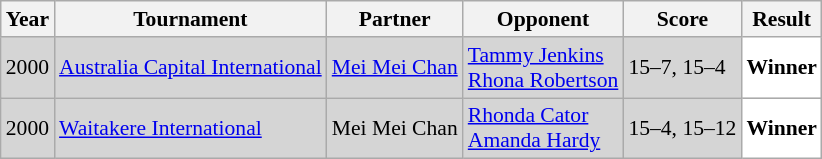<table class="sortable wikitable" style="font-size: 90%;">
<tr>
<th>Year</th>
<th>Tournament</th>
<th>Partner</th>
<th>Opponent</th>
<th>Score</th>
<th>Result</th>
</tr>
<tr style="background:#D5D5D5">
<td align="center">2000</td>
<td align="left"><a href='#'>Australia Capital International</a></td>
<td align="left"> <a href='#'>Mei Mei Chan</a></td>
<td align="left"> <a href='#'>Tammy Jenkins</a><br> <a href='#'>Rhona Robertson</a></td>
<td align="left">15–7, 15–4</td>
<td style="text-align:left; background:white"> <strong>Winner</strong></td>
</tr>
<tr style="background:#D5D5D5">
<td align="center">2000</td>
<td align="left"><a href='#'>Waitakere International</a></td>
<td align="left"> Mei Mei Chan</td>
<td align="left"> <a href='#'>Rhonda Cator</a><br> <a href='#'>Amanda Hardy</a></td>
<td align="left">15–4, 15–12</td>
<td style="text-align:left; background:white"> <strong>Winner</strong></td>
</tr>
</table>
